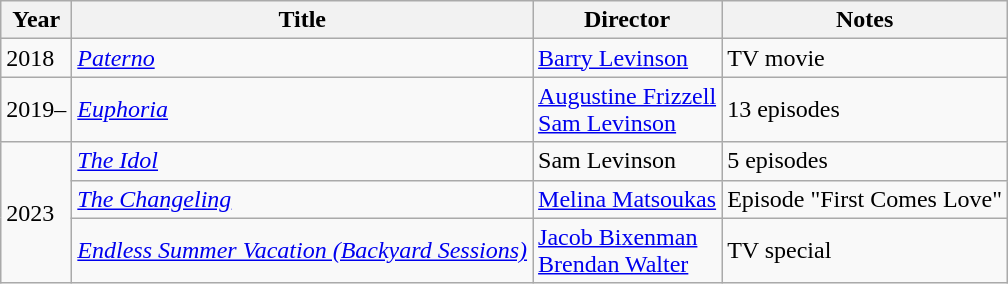<table class="wikitable">
<tr>
<th>Year</th>
<th>Title</th>
<th>Director</th>
<th>Notes</th>
</tr>
<tr>
<td>2018</td>
<td><em><a href='#'>Paterno</a></em></td>
<td><a href='#'>Barry Levinson</a></td>
<td>TV movie</td>
</tr>
<tr>
<td>2019–</td>
<td><em><a href='#'>Euphoria</a></em></td>
<td><a href='#'>Augustine Frizzell</a><br><a href='#'>Sam Levinson</a></td>
<td>13 episodes</td>
</tr>
<tr>
<td rowspan="3">2023</td>
<td><em><a href='#'>The Idol</a></em></td>
<td>Sam Levinson</td>
<td>5 episodes</td>
</tr>
<tr>
<td><em><a href='#'>The Changeling</a></em></td>
<td><a href='#'>Melina Matsoukas</a></td>
<td>Episode "First Comes Love"</td>
</tr>
<tr>
<td><em><a href='#'>Endless Summer Vacation (Backyard Sessions)</a></em></td>
<td><a href='#'>Jacob Bixenman</a><br><a href='#'>Brendan Walter</a></td>
<td>TV special</td>
</tr>
</table>
